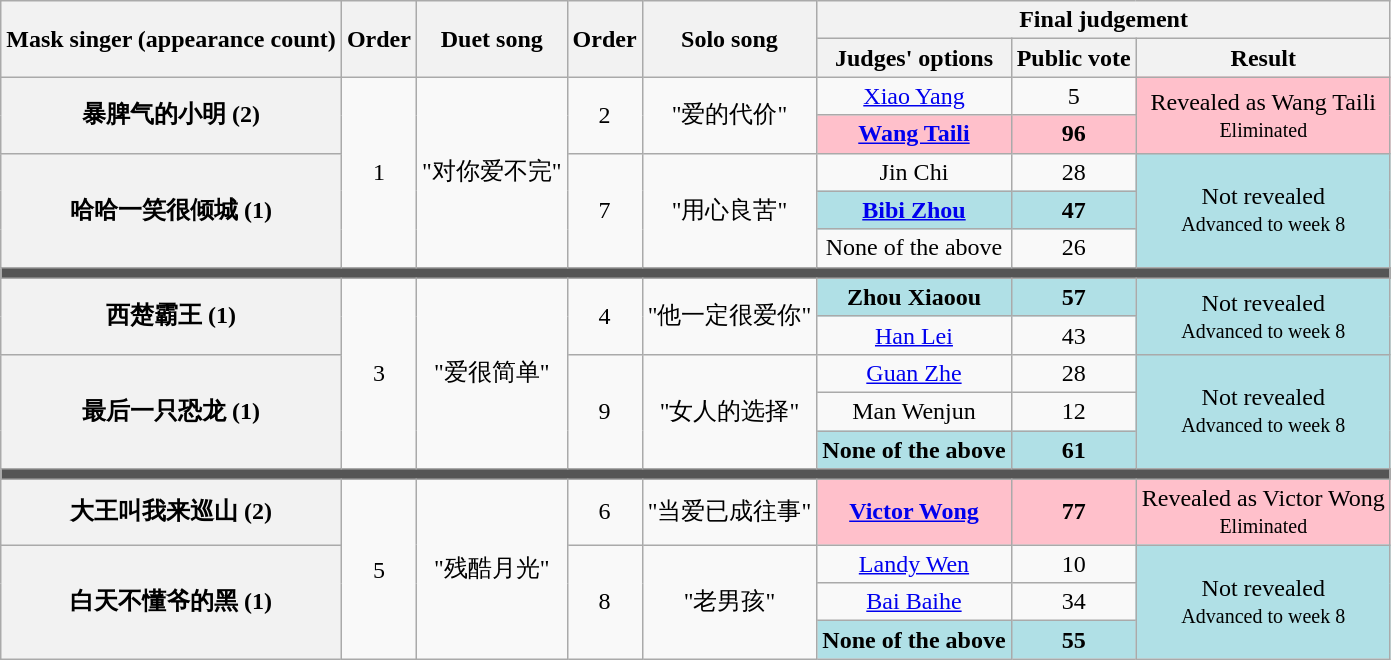<table class="wikitable plainrowheaders" style="text-align:center;">
<tr>
<th rowspan=2 scope="col">Mask singer (appearance count)</th>
<th rowspan=2 scope="col">Order</th>
<th rowspan=2 scope="col">Duet song</th>
<th rowspan=2 scope="col">Order</th>
<th rowspan=2 scope="col">Solo song</th>
<th scope="col" colspan=3>Final judgement</th>
</tr>
<tr>
<th scope="col">Judges' options</th>
<th scope="col">Public vote</th>
<th scope="col">Result</th>
</tr>
<tr>
<th rowspan=2 scope="row">暴脾气的小明 (2) </th>
<td rowspan=5>1</td>
<td rowspan=5>"对你爱不完"</td>
<td rowspan=2>2</td>
<td rowspan=2>"爱的代价"</td>
<td><a href='#'>Xiao Yang</a></td>
<td>5</td>
<td style="background:pink;" rowspan=2>Revealed as Wang Taili<br><small>Eliminated</small></td>
</tr>
<tr>
<td style="background:pink;"><strong><a href='#'>Wang Taili</a></strong></td>
<td style="background:pink;"><strong>96</strong></td>
</tr>
<tr>
<th rowspan=3 scope="row">哈哈一笑很倾城 (1)</th>
<td rowspan=3>7</td>
<td rowspan=3>"用心良苦"</td>
<td>Jin Chi</td>
<td>28</td>
<td style="background:#B0E0E6;" rowspan=3>Not revealed<br><small>Advanced to week 8</small></td>
</tr>
<tr style="background:#B0E0E6;">
<td><strong><a href='#'>Bibi Zhou</a></strong></td>
<td><strong>47</strong></td>
</tr>
<tr>
<td>None of the above</td>
<td>26</td>
</tr>
<tr>
<td colspan="8" style="background:#555;"></td>
</tr>
<tr>
<th rowspan=2 scope="row">西楚霸王 (1)</th>
<td rowspan=5>3</td>
<td rowspan=5>"爱很简单"</td>
<td rowspan=2>4</td>
<td rowspan=2>"他一定很爱你"</td>
<td style="background:#B0E0E6;"><strong>Zhou Xiaoou</strong></td>
<td style="background:#B0E0E6;"><strong>57</strong></td>
<td style="background:#B0E0E6;" rowspan=2>Not revealed<br><small>Advanced to week 8</small></td>
</tr>
<tr>
<td><a href='#'>Han Lei</a></td>
<td>43</td>
</tr>
<tr>
<th rowspan=3 scope="row">最后一只恐龙 (1)</th>
<td rowspan=3>9</td>
<td rowspan=3>"女人的选择"</td>
<td><a href='#'>Guan Zhe</a></td>
<td>28</td>
<td style="background:#B0E0E6;" rowspan=3>Not revealed<br><small>Advanced to week 8</small></td>
</tr>
<tr>
<td>Man Wenjun</td>
<td>12</td>
</tr>
<tr style="background:#B0E0E6;">
<td><strong>None of the above</strong></td>
<td><strong>61</strong></td>
</tr>
<tr>
<td colspan="8" style="background:#555;"></td>
</tr>
<tr>
<th scope="row">大王叫我来巡山 (2)</th>
<td rowspan=5>5</td>
<td rowspan=4>"残酷月光"</td>
<td>6</td>
<td>"当爱已成往事"</td>
<td style="background:pink;"><strong><a href='#'>Victor Wong</a></strong></td>
<td style="background:pink;"><strong>77</strong></td>
<td style="background:pink;">Revealed as Victor Wong<br><small>Eliminated</small></td>
</tr>
<tr>
<th rowspan=3 scope="row">白天不懂爷的黑 (1)</th>
<td rowspan=3>8</td>
<td rowspan=3>"老男孩"</td>
<td><a href='#'>Landy Wen</a></td>
<td>10</td>
<td style="background:#B0E0E6;" rowspan=3>Not revealed<br><small>Advanced to week 8</small></td>
</tr>
<tr>
<td><a href='#'>Bai Baihe</a></td>
<td>34</td>
</tr>
<tr style="background:#B0E0E6;">
<td><strong>None of the above</strong></td>
<td><strong>55</strong></td>
</tr>
</table>
